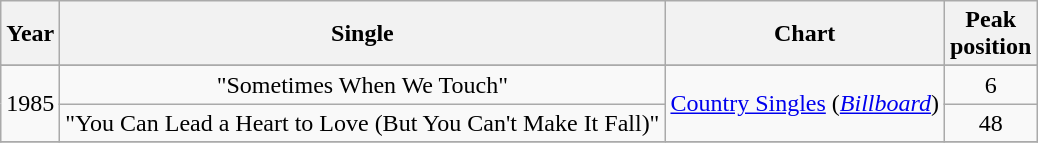<table class="wikitable"  style="text-align: center;">
<tr>
<th>Year</th>
<th>Single</th>
<th>Chart</th>
<th>Peak<br>position</th>
</tr>
<tr>
</tr>
<tr>
<td rowspan = "2">1985</td>
<td>"Sometimes When We Touch"</td>
<td rowspan = "2"><a href='#'>Country Singles</a> (<a href='#'><em>Billboard</em></a>)</td>
<td>6</td>
</tr>
<tr>
<td>"You Can Lead a Heart to Love (But You Can't Make It Fall)"</td>
<td>48</td>
</tr>
<tr>
</tr>
</table>
